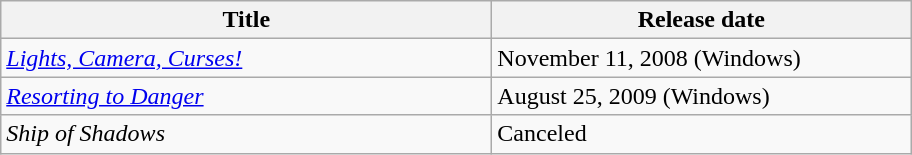<table class="wikitable">
<tr>
<th scope="col" style="width: 20em;">Title</th>
<th scope="col" style="width: 17em;">Release date</th>
</tr>
<tr>
<td><em><a href='#'>Lights, Camera, Curses!</a></em></td>
<td>November 11, 2008 (Windows)</td>
</tr>
<tr>
<td><em><a href='#'>Resorting to Danger</a></em></td>
<td>August 25, 2009 (Windows)</td>
</tr>
<tr>
<td><em>Ship of Shadows</em></td>
<td>Canceled</td>
</tr>
</table>
